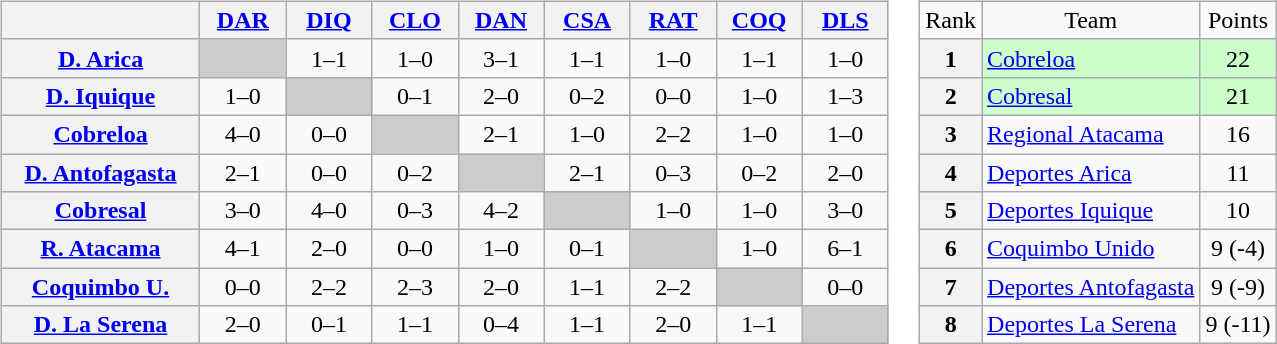<table>
<tr>
<td><br><table class="wikitable" style="text-align:center">
<tr>
<th width="125"> </th>
<th width="50"><a href='#'>DAR</a></th>
<th width="50"><a href='#'>DIQ</a></th>
<th width="50"><a href='#'>CLO</a></th>
<th width="50"><a href='#'>DAN</a></th>
<th width="50"><a href='#'>CSA</a></th>
<th width="50"><a href='#'>RAT</a></th>
<th width="50"><a href='#'>COQ</a></th>
<th width="50"><a href='#'>DLS</a></th>
</tr>
<tr>
<th><a href='#'>D. Arica</a></th>
<td bgcolor="#CCCCCC"></td>
<td>1–1</td>
<td>1–0</td>
<td>3–1</td>
<td>1–1</td>
<td>1–0</td>
<td>1–1</td>
<td>1–0</td>
</tr>
<tr>
<th><a href='#'>D. Iquique</a></th>
<td>1–0</td>
<td bgcolor="#CCCCCC"></td>
<td>0–1</td>
<td>2–0</td>
<td>0–2</td>
<td>0–0</td>
<td>1–0</td>
<td>1–3</td>
</tr>
<tr>
<th><a href='#'>Cobreloa</a></th>
<td>4–0</td>
<td>0–0</td>
<td bgcolor="#CCCCCC"></td>
<td>2–1</td>
<td>1–0</td>
<td>2–2</td>
<td>1–0</td>
<td>1–0</td>
</tr>
<tr>
<th><a href='#'>D. Antofagasta</a></th>
<td>2–1</td>
<td>0–0</td>
<td>0–2</td>
<td bgcolor="#CCCCCC"></td>
<td>2–1</td>
<td>0–3</td>
<td>0–2</td>
<td>2–0</td>
</tr>
<tr>
<th><a href='#'>Cobresal</a></th>
<td>3–0</td>
<td>4–0</td>
<td>0–3</td>
<td>4–2</td>
<td bgcolor="#CCCCCC"></td>
<td>1–0</td>
<td>1–0</td>
<td>3–0</td>
</tr>
<tr>
<th><a href='#'>R. Atacama</a></th>
<td>4–1</td>
<td>2–0</td>
<td>0–0</td>
<td>1–0</td>
<td>0–1</td>
<td bgcolor="#CCCCCC"></td>
<td>1–0</td>
<td>6–1</td>
</tr>
<tr>
<th><a href='#'>Coquimbo U.</a></th>
<td>0–0</td>
<td>2–2</td>
<td>2–3</td>
<td>2–0</td>
<td>1–1</td>
<td>2–2</td>
<td bgcolor="#CCCCCC"></td>
<td>0–0</td>
</tr>
<tr>
<th><a href='#'>D. La Serena</a></th>
<td>2–0</td>
<td>0–1</td>
<td>1–1</td>
<td>0–4</td>
<td>1–1</td>
<td>2–0</td>
<td>1–1</td>
<td bgcolor="#CCCCCC"></td>
</tr>
</table>
</td>
<td><br><table class="wikitable" style="text-align: center;">
<tr>
<td>Rank</td>
<td>Team</td>
<td>Points</td>
</tr>
<tr bgcolor="#ccffcc">
<th>1</th>
<td style="text-align: left;"><a href='#'>Cobreloa</a></td>
<td>22</td>
</tr>
<tr bgcolor="#ccffcc">
<th>2</th>
<td style="text-align: left;"><a href='#'>Cobresal</a></td>
<td>21</td>
</tr>
<tr>
<th>3</th>
<td style="text-align: left;"><a href='#'>Regional Atacama</a></td>
<td>16</td>
</tr>
<tr>
<th>4</th>
<td style="text-align: left;"><a href='#'>Deportes Arica</a></td>
<td>11</td>
</tr>
<tr>
<th>5</th>
<td style="text-align: left;"><a href='#'>Deportes Iquique</a></td>
<td>10</td>
</tr>
<tr>
<th>6</th>
<td style="text-align: left;"><a href='#'>Coquimbo Unido</a></td>
<td>9 (-4)</td>
</tr>
<tr>
<th>7</th>
<td style="text-align: left;"><a href='#'>Deportes Antofagasta</a></td>
<td>9 (-9)</td>
</tr>
<tr>
<th>8</th>
<td style="text-align: left;"><a href='#'>Deportes La Serena</a></td>
<td>9 (-11)</td>
</tr>
</table>
</td>
</tr>
</table>
